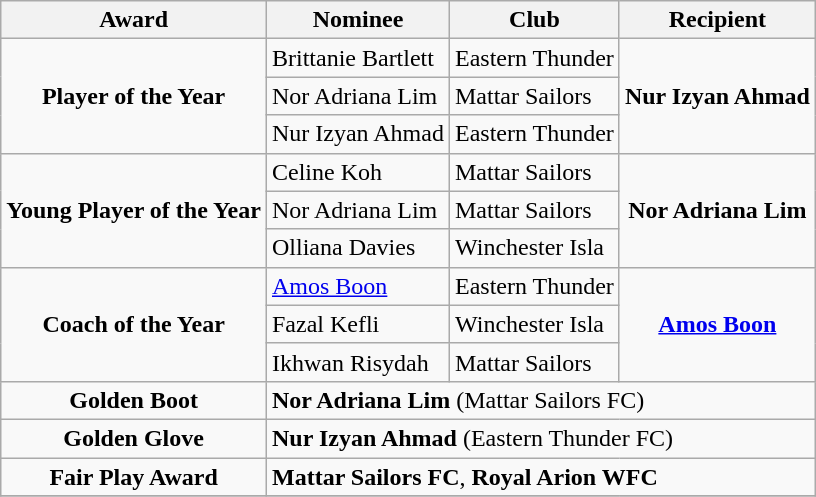<table class="wikitable" style="font-size:100%">
<tr>
<th>Award</th>
<th>Nominee</th>
<th>Club</th>
<th>Recipient</th>
</tr>
<tr>
<td align="center" rowspan="3"><strong>Player of the Year</strong></td>
<td>Brittanie Bartlett</td>
<td>Eastern Thunder</td>
<td align="center" rowspan="3"><strong>Nur Izyan Ahmad</strong></td>
</tr>
<tr>
<td>Nor Adriana Lim</td>
<td>Mattar Sailors</td>
</tr>
<tr>
<td>Nur Izyan Ahmad</td>
<td>Eastern Thunder</td>
</tr>
<tr>
<td align="center" rowspan="3"><strong>Young Player of the Year</strong></td>
<td>Celine Koh</td>
<td>Mattar Sailors</td>
<td align="center" rowspan="3"><strong>Nor Adriana Lim</strong></td>
</tr>
<tr>
<td>Nor Adriana Lim</td>
<td>Mattar Sailors</td>
</tr>
<tr>
<td>Olliana Davies</td>
<td>Winchester Isla</td>
</tr>
<tr>
<td align="center" rowspan="3"><strong>Coach of the Year</strong></td>
<td><a href='#'>Amos Boon</a></td>
<td>Eastern Thunder</td>
<td align="center" rowspan="3"><strong><a href='#'>Amos Boon</a></strong></td>
</tr>
<tr>
<td>Fazal Kefli</td>
<td>Winchester Isla</td>
</tr>
<tr>
<td>Ikhwan Risydah</td>
<td>Mattar Sailors</td>
</tr>
<tr>
<td align="center"><strong>Golden Boot</strong></td>
<td colspan="3"><strong>Nor Adriana Lim</strong> (Mattar Sailors FC)</td>
</tr>
<tr>
<td align="center"><strong>Golden Glove</strong></td>
<td colspan="3"><strong>Nur Izyan Ahmad</strong> (Eastern Thunder FC)</td>
</tr>
<tr>
<td align="center"><strong>Fair Play Award</strong></td>
<td colspan="3"><strong>Mattar Sailors FC</strong>, <strong>Royal Arion WFC</strong></td>
</tr>
<tr>
</tr>
</table>
